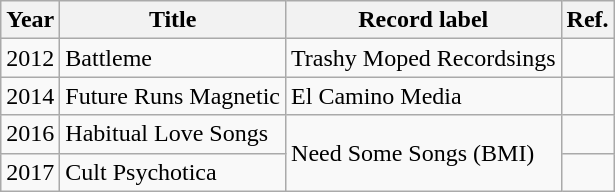<table class="wikitable">
<tr>
<th>Year</th>
<th>Title</th>
<th>Record label</th>
<th>Ref.</th>
</tr>
<tr>
<td>2012</td>
<td>Battleme</td>
<td>Trashy Moped Recordsings</td>
<td></td>
</tr>
<tr>
<td>2014</td>
<td>Future Runs Magnetic</td>
<td>El Camino Media</td>
<td></td>
</tr>
<tr>
<td>2016</td>
<td>Habitual Love Songs</td>
<td rowspan="2">Need Some Songs (BMI)</td>
<td></td>
</tr>
<tr>
<td>2017</td>
<td>Cult Psychotica</td>
<td></td>
</tr>
</table>
